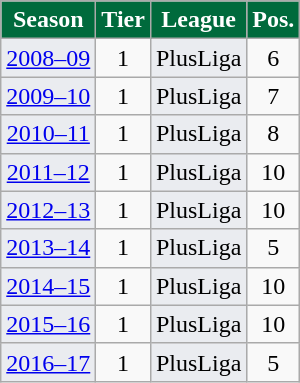<table class="wikitable" style="font-size:100%; text-align:center">
<tr>
<th style="color:#FFFFFF; background-color:#006A3C">Season</th>
<th style="color:#FFFFFF; background-color:#006A3C">Tier</th>
<th style="color:#FFFFFF; background-color:#006A3C">League</th>
<th style="color:#FFFFFF; background-color:#006A3C">Pos.</th>
</tr>
<tr>
<td style="background:#EAECF0"><a href='#'>2008–09</a></td>
<td align="center">1</td>
<td style="background:#EAECF0">PlusLiga</td>
<td align="center">6</td>
</tr>
<tr>
<td style="background:#EAECF0"><a href='#'>2009–10</a></td>
<td align="center">1</td>
<td style="background:#EAECF0">PlusLiga</td>
<td align="center">7</td>
</tr>
<tr>
<td style="background:#EAECF0"><a href='#'>2010–11</a></td>
<td align="center">1</td>
<td style="background:#EAECF0">PlusLiga</td>
<td align="center">8</td>
</tr>
<tr>
<td style="background:#EAECF0"><a href='#'>2011–12</a></td>
<td align="center">1</td>
<td style="background:#EAECF0">PlusLiga</td>
<td align="center">10</td>
</tr>
<tr>
<td style="background:#EAECF0"><a href='#'>2012–13</a></td>
<td align="center">1</td>
<td style="background:#EAECF0">PlusLiga</td>
<td align="center">10</td>
</tr>
<tr>
<td style="background:#EAECF0"><a href='#'>2013–14</a></td>
<td align="center">1</td>
<td style="background:#EAECF0">PlusLiga</td>
<td align="center">5</td>
</tr>
<tr>
<td style="background:#EAECF0"><a href='#'>2014–15</a></td>
<td align="center">1</td>
<td style="background:#EAECF0">PlusLiga</td>
<td align="center">10</td>
</tr>
<tr>
<td style="background:#EAECF0"><a href='#'>2015–16</a></td>
<td align="center">1</td>
<td style="background:#EAECF0">PlusLiga</td>
<td align="center">10</td>
</tr>
<tr>
<td style="background:#EAECF0"><a href='#'>2016–17</a></td>
<td align="center">1</td>
<td style="background:#EAECF0">PlusLiga</td>
<td align="center">5</td>
</tr>
</table>
